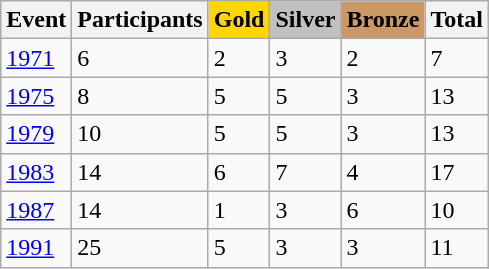<table class="wikitable">
<tr>
<th>Event</th>
<th>Participants</th>
<td style="background:gold; font-weight:bold;">Gold</td>
<td style="background:silver; font-weight:bold;">Silver</td>
<td style="background:#c96; font-weight:bold;">Bronze</td>
<th>Total</th>
</tr>
<tr>
<td><a href='#'>1971</a></td>
<td>6</td>
<td>2</td>
<td>3</td>
<td>2</td>
<td>7</td>
</tr>
<tr>
<td><a href='#'>1975</a></td>
<td>8</td>
<td>5</td>
<td>5</td>
<td>3</td>
<td>13</td>
</tr>
<tr>
<td><a href='#'>1979</a></td>
<td>10</td>
<td>5</td>
<td>5</td>
<td>3</td>
<td>13</td>
</tr>
<tr>
<td><a href='#'>1983</a></td>
<td>14</td>
<td>6</td>
<td>7</td>
<td>4</td>
<td>17</td>
</tr>
<tr>
<td><a href='#'>1987</a></td>
<td>14</td>
<td>1</td>
<td>3</td>
<td>6</td>
<td>10</td>
</tr>
<tr>
<td><a href='#'>1991</a></td>
<td>25</td>
<td>5</td>
<td>3</td>
<td>3</td>
<td>11</td>
</tr>
</table>
